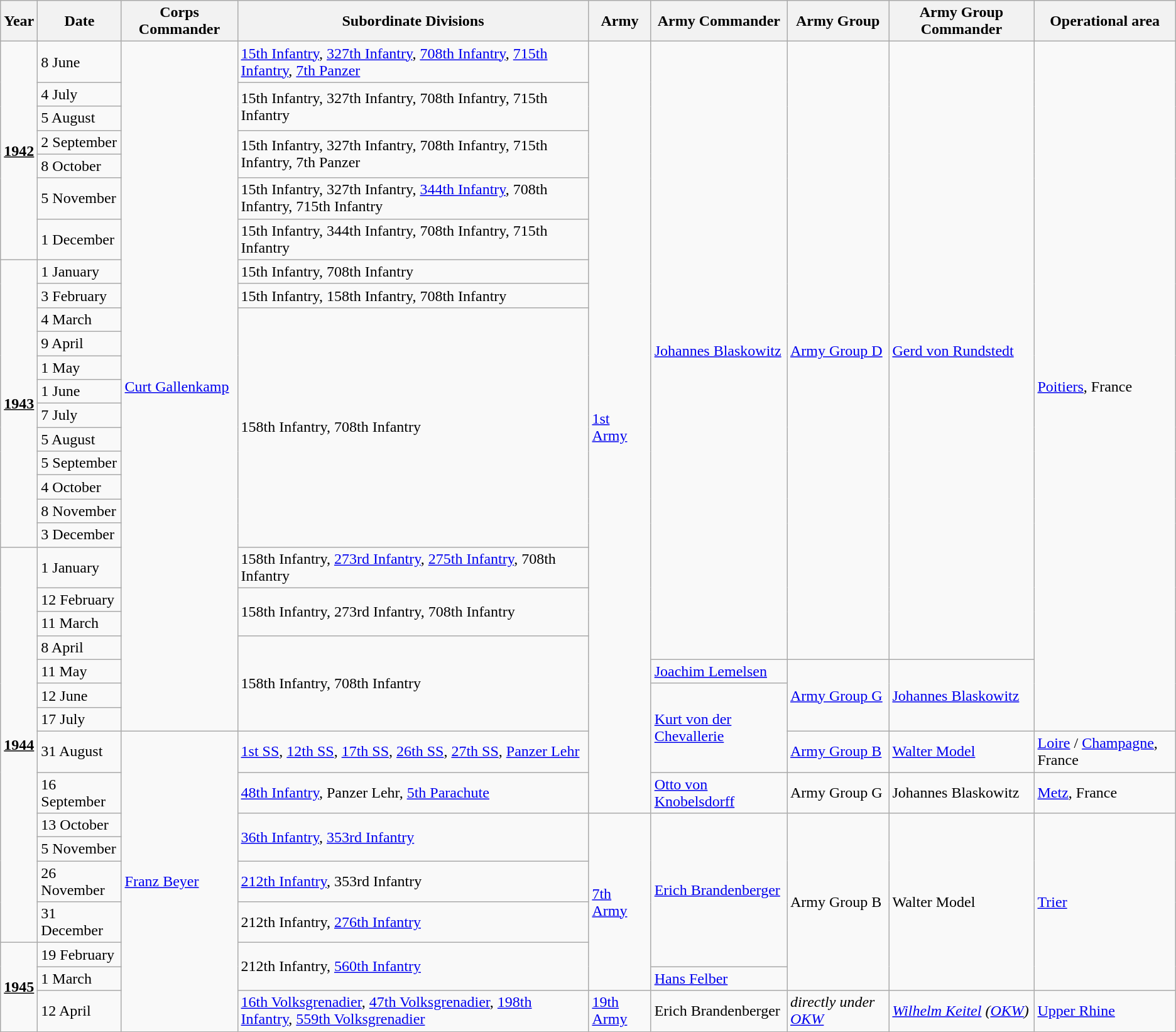<table class="wikitable">
<tr>
<th>Year</th>
<th>Date</th>
<th>Corps Commander</th>
<th>Subordinate Divisions</th>
<th>Army</th>
<th>Army Commander</th>
<th>Army Group</th>
<th>Army Group Commander</th>
<th>Operational area</th>
</tr>
<tr>
<td rowspan="7"><strong><u>1942</u></strong></td>
<td>8 June</td>
<td rowspan="26"><a href='#'>Curt Gallenkamp</a></td>
<td><a href='#'>15th Infantry</a>, <a href='#'>327th Infantry</a>, <a href='#'>708th Infantry</a>, <a href='#'>715th Infantry</a>, <a href='#'>7th Panzer</a></td>
<td rowspan="28"><a href='#'>1st Army</a></td>
<td rowspan="23"><a href='#'>Johannes Blaskowitz</a></td>
<td rowspan="23"><a href='#'>Army Group D</a></td>
<td rowspan="23"><a href='#'>Gerd von Rundstedt</a></td>
<td rowspan="26"><a href='#'>Poitiers</a>, France</td>
</tr>
<tr>
<td>4 July</td>
<td rowspan="2">15th Infantry, 327th Infantry, 708th Infantry, 715th Infantry</td>
</tr>
<tr>
<td>5 August</td>
</tr>
<tr>
<td>2 September</td>
<td rowspan="2">15th Infantry, 327th Infantry, 708th Infantry, 715th Infantry, 7th Panzer</td>
</tr>
<tr>
<td>8 October</td>
</tr>
<tr>
<td>5 November</td>
<td>15th Infantry, 327th Infantry, <a href='#'>344th Infantry</a>, 708th Infantry, 715th Infantry</td>
</tr>
<tr>
<td>1 December</td>
<td>15th Infantry, 344th Infantry, 708th Infantry, 715th Infantry</td>
</tr>
<tr>
<td rowspan="12"><u><strong>1943</strong></u></td>
<td>1 January</td>
<td>15th Infantry, 708th Infantry</td>
</tr>
<tr>
<td>3 February</td>
<td>15th Infantry, 158th Infantry, 708th Infantry</td>
</tr>
<tr>
<td>4 March</td>
<td rowspan="10">158th Infantry, 708th Infantry</td>
</tr>
<tr>
<td>9 April</td>
</tr>
<tr>
<td>1 May</td>
</tr>
<tr>
<td>1 June</td>
</tr>
<tr>
<td>7 July</td>
</tr>
<tr>
<td>5 August</td>
</tr>
<tr>
<td>5 September</td>
</tr>
<tr>
<td>4 October</td>
</tr>
<tr>
<td>8 November</td>
</tr>
<tr>
<td>3 December</td>
</tr>
<tr>
<td rowspan="13"><u><strong>1944</strong></u></td>
<td>1 January</td>
<td>158th Infantry, <a href='#'>273rd Infantry</a>, <a href='#'>275th Infantry</a>, 708th Infantry</td>
</tr>
<tr>
<td>12 February</td>
<td rowspan="2">158th Infantry, 273rd Infantry, 708th Infantry</td>
</tr>
<tr>
<td>11 March</td>
</tr>
<tr>
<td>8 April</td>
<td rowspan="4">158th Infantry, 708th Infantry</td>
</tr>
<tr>
<td>11 May</td>
<td><a href='#'>Joachim Lemelsen</a></td>
<td rowspan="3"><a href='#'>Army Group G</a></td>
<td rowspan="3"><a href='#'>Johannes Blaskowitz</a></td>
</tr>
<tr>
<td>12 June</td>
<td rowspan="3"><a href='#'>Kurt von der Chevallerie</a></td>
</tr>
<tr>
<td>17 July</td>
</tr>
<tr>
<td>31 August</td>
<td rowspan="9"><a href='#'>Franz Beyer</a></td>
<td><a href='#'>1st SS</a>, <a href='#'>12th SS</a>, <a href='#'>17th SS</a>, <a href='#'>26th SS</a>, <a href='#'>27th SS</a>, <a href='#'>Panzer Lehr</a></td>
<td><a href='#'>Army Group B</a></td>
<td><a href='#'>Walter Model</a></td>
<td><a href='#'>Loire</a> / <a href='#'>Champagne</a>, France</td>
</tr>
<tr>
<td>16 September</td>
<td><a href='#'>48th Infantry</a>, Panzer Lehr, <a href='#'>5th Parachute</a></td>
<td><a href='#'>Otto von Knobelsdorff</a></td>
<td>Army Group G</td>
<td>Johannes Blaskowitz</td>
<td><a href='#'>Metz</a>, France</td>
</tr>
<tr>
<td>13 October</td>
<td rowspan="2"><a href='#'>36th Infantry</a>, <a href='#'>353rd Infantry</a></td>
<td rowspan="6"><a href='#'>7th Army</a></td>
<td rowspan="5"><a href='#'>Erich Brandenberger</a></td>
<td rowspan="6">Army Group B</td>
<td rowspan="6">Walter Model</td>
<td rowspan="6"><a href='#'>Trier</a></td>
</tr>
<tr>
<td>5 November</td>
</tr>
<tr>
<td>26 November</td>
<td><a href='#'>212th Infantry</a>, 353rd Infantry</td>
</tr>
<tr>
<td>31 December</td>
<td>212th Infantry, <a href='#'>276th Infantry</a></td>
</tr>
<tr>
<td rowspan="3"><u><strong>1945</strong></u></td>
<td>19 February</td>
<td rowspan="2">212th Infantry, <a href='#'>560th Infantry</a></td>
</tr>
<tr>
<td>1 March</td>
<td><a href='#'>Hans Felber</a></td>
</tr>
<tr>
<td>12 April</td>
<td><a href='#'>16th Volksgrenadier</a>, <a href='#'>47th Volksgrenadier</a>, <a href='#'>198th Infantry</a>, <a href='#'>559th Volksgrenadier</a></td>
<td><a href='#'>19th Army</a></td>
<td>Erich Brandenberger</td>
<td><em>directly under <a href='#'>OKW</a></em></td>
<td><em><a href='#'>Wilhelm Keitel</a> (<a href='#'>OKW</a>)</em></td>
<td><a href='#'>Upper Rhine</a></td>
</tr>
</table>
